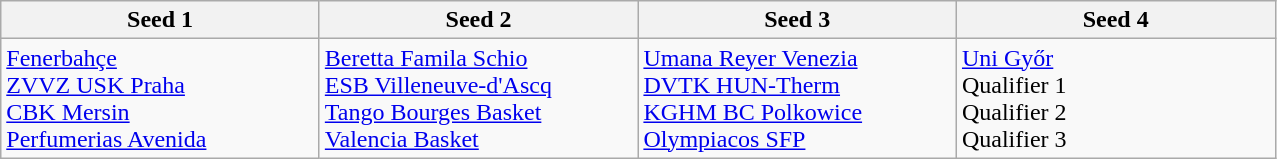<table class="wikitable">
<tr>
<th width=205>Seed 1</th>
<th width=205>Seed 2</th>
<th width=205>Seed 3</th>
<th width=205>Seed 4</th>
</tr>
<tr>
<td> <a href='#'>Fenerbahçe</a> <br>  <a href='#'>ZVVZ USK Praha</a> <br>  <a href='#'>CBK Mersin</a> <br>  <a href='#'>Perfumerias Avenida</a></td>
<td> <a href='#'>Beretta Famila Schio</a> <br>  <a href='#'>ESB Villeneuve-d'Ascq</a> <br>  <a href='#'>Tango Bourges Basket</a> <br>  <a href='#'>Valencia Basket</a></td>
<td> <a href='#'>Umana Reyer Venezia</a> <br>  <a href='#'>DVTK HUN-Therm</a> <br>  <a href='#'>KGHM BC Polkowice</a> <br>  <a href='#'>Olympiacos SFP</a></td>
<td> <a href='#'>Uni Győr</a> <br>  Qualifier 1 <br>  Qualifier 2 <br>  Qualifier 3</td>
</tr>
</table>
